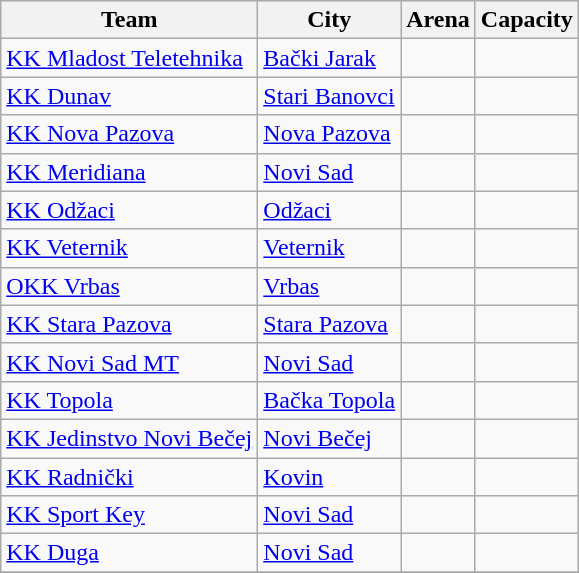<table class="wikitable sortable">
<tr>
<th>Team</th>
<th>City</th>
<th>Arena</th>
<th>Capacity</th>
</tr>
<tr>
<td><a href='#'>KK Mladost Teletehnika</a></td>
<td><a href='#'>Bački Jarak</a></td>
<td></td>
<td></td>
</tr>
<tr>
<td><a href='#'>KK Dunav</a></td>
<td><a href='#'>Stari Banovci</a></td>
<td></td>
<td></td>
</tr>
<tr>
<td><a href='#'>KK Nova Pazova</a></td>
<td><a href='#'>Nova Pazova</a></td>
<td></td>
<td></td>
</tr>
<tr>
<td><a href='#'>KK Meridiana</a></td>
<td><a href='#'>Novi Sad</a></td>
<td></td>
<td></td>
</tr>
<tr>
<td><a href='#'>KK Odžaci</a></td>
<td><a href='#'>Odžaci</a></td>
<td></td>
<td></td>
</tr>
<tr>
<td><a href='#'>KK Veternik</a></td>
<td><a href='#'>Veternik</a></td>
<td></td>
<td></td>
</tr>
<tr>
<td><a href='#'>OKK Vrbas</a></td>
<td><a href='#'>Vrbas</a></td>
<td></td>
<td></td>
</tr>
<tr>
<td><a href='#'>KK Stara Pazova</a></td>
<td><a href='#'>Stara Pazova</a></td>
<td></td>
<td></td>
</tr>
<tr>
<td><a href='#'>KK Novi Sad MT</a></td>
<td><a href='#'>Novi Sad</a></td>
<td></td>
<td></td>
</tr>
<tr>
<td><a href='#'>KK Topola</a></td>
<td><a href='#'>Bačka Topola</a></td>
<td></td>
<td></td>
</tr>
<tr>
<td><a href='#'>KK Jedinstvo Novi Bečej</a></td>
<td><a href='#'>Novi Bečej</a></td>
<td></td>
<td></td>
</tr>
<tr>
<td><a href='#'>KK Radnički</a></td>
<td><a href='#'>Kovin</a></td>
<td></td>
<td></td>
</tr>
<tr>
<td><a href='#'>KK Sport Key</a></td>
<td><a href='#'>Novi Sad</a></td>
<td></td>
<td></td>
</tr>
<tr>
<td><a href='#'>KK Duga</a></td>
<td><a href='#'>Novi Sad</a></td>
<td></td>
<td></td>
</tr>
<tr>
</tr>
</table>
